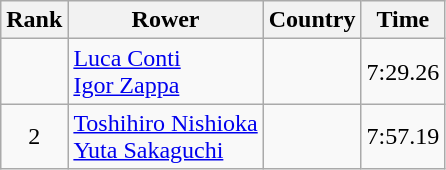<table class="wikitable" style="text-align:center">
<tr>
<th>Rank</th>
<th>Rower</th>
<th>Country</th>
<th>Time</th>
</tr>
<tr>
<td></td>
<td align="left"><a href='#'>Luca Conti</a><br><a href='#'>Igor Zappa</a></td>
<td align="left"></td>
<td>7:29.26</td>
</tr>
<tr>
<td>2</td>
<td align="left"><a href='#'>Toshihiro Nishioka</a><br><a href='#'>Yuta Sakaguchi</a></td>
<td align="left"></td>
<td>7:57.19</td>
</tr>
</table>
